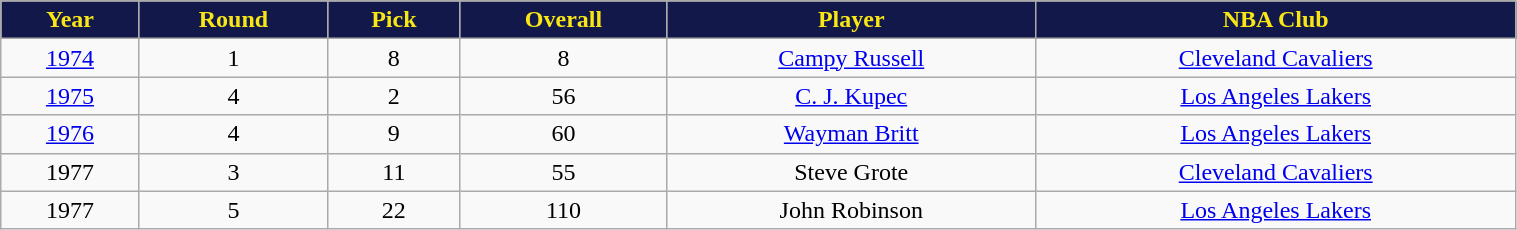<table class="wikitable" style="width:80%;">
<tr style="text-align:center; background:#121849; color:#f8e616;">
<td><strong>Year</strong></td>
<td><strong>Round</strong></td>
<td><strong>Pick</strong></td>
<td><strong>Overall</strong></td>
<td><strong>Player</strong></td>
<td><strong>NBA Club</strong></td>
</tr>
<tr style="text-align:center;" bgcolor="">
<td><a href='#'>1974</a></td>
<td>1</td>
<td>8</td>
<td>8</td>
<td><a href='#'>Campy Russell</a></td>
<td><a href='#'>Cleveland Cavaliers</a></td>
</tr>
<tr style="text-align:center;" bgcolor="">
<td><a href='#'>1975</a></td>
<td>4</td>
<td>2</td>
<td>56</td>
<td><a href='#'>C. J. Kupec</a></td>
<td><a href='#'>Los Angeles Lakers</a></td>
</tr>
<tr style="text-align:center;" bgcolor="">
<td><a href='#'>1976</a></td>
<td>4</td>
<td>9</td>
<td>60</td>
<td><a href='#'>Wayman Britt</a></td>
<td><a href='#'>Los Angeles Lakers</a></td>
</tr>
<tr style="text-align:center;" bgcolor="">
<td>1977</td>
<td>3</td>
<td>11</td>
<td>55</td>
<td>Steve Grote</td>
<td><a href='#'>Cleveland Cavaliers</a></td>
</tr>
<tr style="text-align:center;" bgcolor="">
<td>1977</td>
<td>5</td>
<td>22</td>
<td>110</td>
<td>John Robinson</td>
<td><a href='#'>Los Angeles Lakers</a></td>
</tr>
</table>
